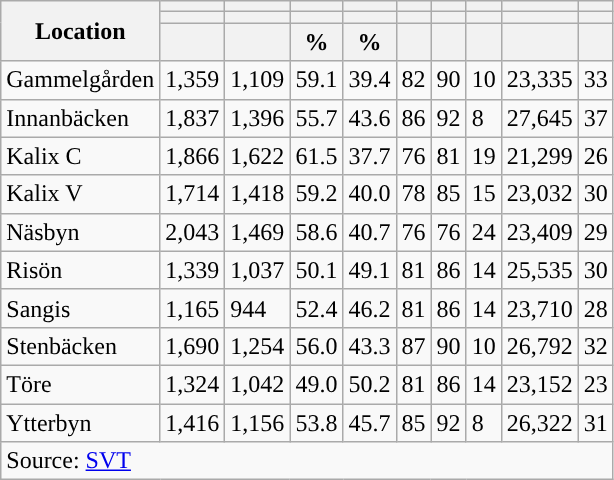<table role="presentation" class="wikitable sortable mw-collapsible">
<tr>
<th rowspan="3">Location</th>
<th></th>
<th></th>
<th></th>
<th></th>
<th></th>
<th></th>
<th></th>
<th></th>
<th></th>
</tr>
<tr>
<th></th>
<th></th>
<th style="background:"></th>
<th style="background:"></th>
<th></th>
<th></th>
<th></th>
<th></th>
<th></th>
</tr>
<tr>
<th data-sort-type="number"></th>
<th data-sort-type="number"></th>
<th data-sort-type="number">%</th>
<th data-sort-type="number">%</th>
<th data-sort-type="number"></th>
<th data-sort-type="number"></th>
<th data-sort-type="number"></th>
<th data-sort-type="number"></th>
<th data-sort-type="number"></th>
</tr>
<tr>
<td align="left">Gammelgården</td>
<td>1,359</td>
<td>1,109</td>
<td>59.1</td>
<td>39.4</td>
<td>82</td>
<td>90</td>
<td>10</td>
<td>23,335</td>
<td>33</td>
</tr>
<tr>
<td align="left">Innanbäcken</td>
<td>1,837</td>
<td>1,396</td>
<td>55.7</td>
<td>43.6</td>
<td>86</td>
<td>92</td>
<td>8</td>
<td>27,645</td>
<td>37</td>
</tr>
<tr>
<td align="left">Kalix C</td>
<td>1,866</td>
<td>1,622</td>
<td>61.5</td>
<td>37.7</td>
<td>76</td>
<td>81</td>
<td>19</td>
<td>21,299</td>
<td>26</td>
</tr>
<tr>
<td align="left">Kalix V</td>
<td>1,714</td>
<td>1,418</td>
<td>59.2</td>
<td>40.0</td>
<td>78</td>
<td>85</td>
<td>15</td>
<td>23,032</td>
<td>30</td>
</tr>
<tr>
<td align="left">Näsbyn</td>
<td>2,043</td>
<td>1,469</td>
<td>58.6</td>
<td>40.7</td>
<td>76</td>
<td>76</td>
<td>24</td>
<td>23,409</td>
<td>29</td>
</tr>
<tr>
<td align="left">Risön</td>
<td>1,339</td>
<td>1,037</td>
<td>50.1</td>
<td>49.1</td>
<td>81</td>
<td>86</td>
<td>14</td>
<td>25,535</td>
<td>30</td>
</tr>
<tr>
<td align="left">Sangis</td>
<td>1,165</td>
<td>944</td>
<td>52.4</td>
<td>46.2</td>
<td>81</td>
<td>86</td>
<td>14</td>
<td>23,710</td>
<td>28</td>
</tr>
<tr>
<td align="left">Stenbäcken</td>
<td>1,690</td>
<td>1,254</td>
<td>56.0</td>
<td>43.3</td>
<td>87</td>
<td>90</td>
<td>10</td>
<td>26,792</td>
<td>32</td>
</tr>
<tr>
<td align="left">Töre</td>
<td>1,324</td>
<td>1,042</td>
<td>49.0</td>
<td>50.2</td>
<td>81</td>
<td>86</td>
<td>14</td>
<td>23,152</td>
<td>23</td>
</tr>
<tr>
<td align="left">Ytterbyn</td>
<td>1,416</td>
<td>1,156</td>
<td>53.8</td>
<td>45.7</td>
<td>85</td>
<td>92</td>
<td>8</td>
<td>26,322</td>
<td>31</td>
</tr>
<tr>
<td colspan="10" align="left">Source: <a href='#'>SVT</a></td>
</tr>
</table>
